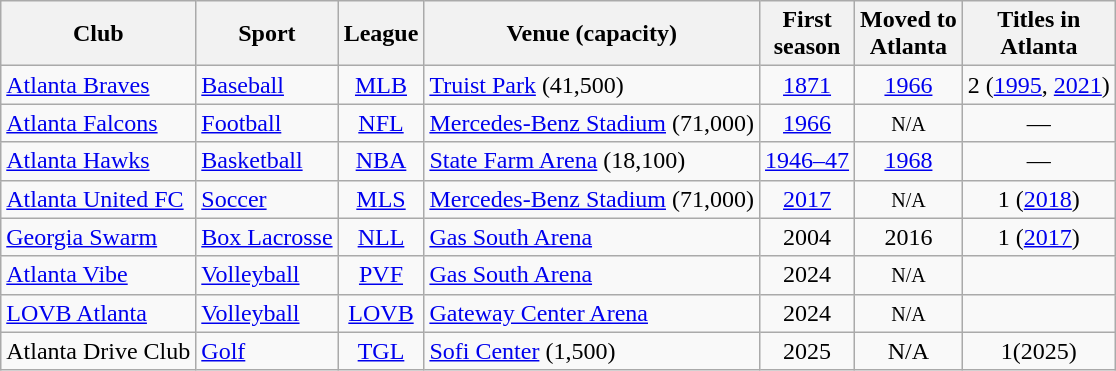<table class="wikitable sortable">
<tr>
<th>Club</th>
<th>Sport</th>
<th>League</th>
<th>Venue (capacity)</th>
<th>First<br>season</th>
<th>Moved to<br>Atlanta</th>
<th>Titles in<br>Atlanta</th>
</tr>
<tr>
<td><a href='#'>Atlanta Braves</a></td>
<td><a href='#'>Baseball</a></td>
<td align=center><a href='#'>MLB</a></td>
<td><a href='#'>Truist Park</a> (41,500)</td>
<td align=center><a href='#'>1871</a></td>
<td align=center><a href='#'>1966</a></td>
<td align=center>2 (<a href='#'>1995</a>, <a href='#'>2021</a>)</td>
</tr>
<tr>
<td><a href='#'>Atlanta Falcons</a></td>
<td><a href='#'>Football</a></td>
<td align=center><a href='#'>NFL</a></td>
<td><a href='#'>Mercedes-Benz Stadium</a> (71,000)</td>
<td align=center><a href='#'>1966</a></td>
<td align=center><small>N/A</small></td>
<td align=center>—</td>
</tr>
<tr>
<td><a href='#'>Atlanta Hawks</a></td>
<td><a href='#'>Basketball</a></td>
<td align=center><a href='#'>NBA</a></td>
<td><a href='#'>State Farm Arena</a> (18,100)</td>
<td align=center><a href='#'>1946–47</a></td>
<td align=center><a href='#'>1968</a></td>
<td align=center>—</td>
</tr>
<tr>
<td><a href='#'>Atlanta United FC</a></td>
<td><a href='#'>Soccer</a></td>
<td align=center><a href='#'>MLS</a></td>
<td><a href='#'>Mercedes-Benz Stadium</a> (71,000)</td>
<td align=center><a href='#'>2017</a></td>
<td align=center><small>N/A</small></td>
<td align=center>1 (<a href='#'>2018</a>)</td>
</tr>
<tr>
<td><a href='#'>Georgia Swarm</a></td>
<td><a href='#'>Box Lacrosse</a></td>
<td align=center><a href='#'>NLL</a></td>
<td><a href='#'>Gas South Arena</a></td>
<td align=center>2004</td>
<td align=center>2016</td>
<td align=center>1 (<a href='#'>2017</a>)</td>
</tr>
<tr>
<td><a href='#'>Atlanta Vibe</a></td>
<td><a href='#'>Volleyball</a></td>
<td align=center><a href='#'>PVF</a></td>
<td><a href='#'>Gas South Arena</a></td>
<td align=center>2024</td>
<td align=center><small>N/A</small></td>
<td></td>
</tr>
<tr>
<td><a href='#'>LOVB Atlanta</a></td>
<td><a href='#'>Volleyball</a></td>
<td align=center><a href='#'>LOVB</a></td>
<td><a href='#'>Gateway Center Arena</a></td>
<td align=center>2024</td>
<td align=center><small>N/A</small></td>
<td></td>
</tr>
<tr>
<td>Atlanta Drive Club</td>
<td><a href='#'>Golf</a></td>
<td align=center><a href='#'>TGL</a></td>
<td><a href='#'>Sofi Center</a> (1,500)</td>
<td align=center>2025</td>
<td align=center>N/A</td>
<td align=center>1(2025)</td>
</tr>
</table>
